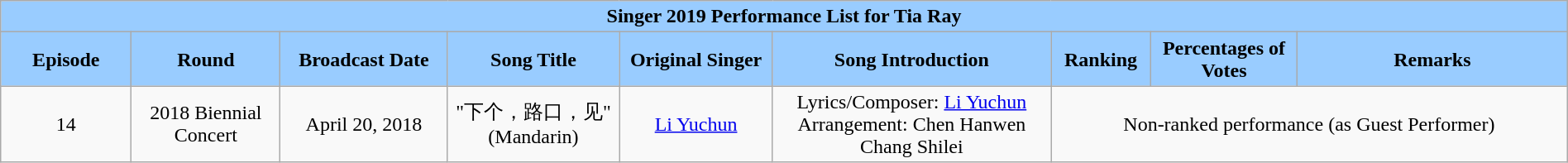<table class="wikitable sortable mw-collapsible" width="100%" style="text-align:center">
<tr align="center" style="background:#99CCFF">
<td colspan="9"><div><strong>Singer 2019 Performance List for Tia Ray</strong></div></td>
</tr>
<tr align="center" style="background:#99CCFF">
<td style="width:3%"><strong>Episode</strong></td>
<td style="width:4%"><strong>Round</strong></td>
<td style="width:4%"><strong>Broadcast Date</strong></td>
<td style="width:4%"><strong>Song Title</strong></td>
<td style="width:4%"><strong>Original Singer</strong></td>
<td style="width:7%"><strong>Song Introduction</strong></td>
<td style="width:1%"><strong>Ranking</strong></td>
<td style="width:2%"><strong>Percentages of Votes</strong></td>
<td style="width:8%"><strong>Remarks</strong></td>
</tr>
<tr>
<td>14</td>
<td>2018 Biennial Concert</td>
<td>April 20, 2018</td>
<td>"下个，路口，见"<br>(Mandarin)</td>
<td><a href='#'>Li Yuchun</a></td>
<td>Lyrics/Composer: <a href='#'>Li Yuchun</a><br>Arrangement: Chen Hanwen<br>Chang Shilei</td>
<td colspan=3>Non-ranked performance (as Guest Performer)</td>
</tr>
</table>
